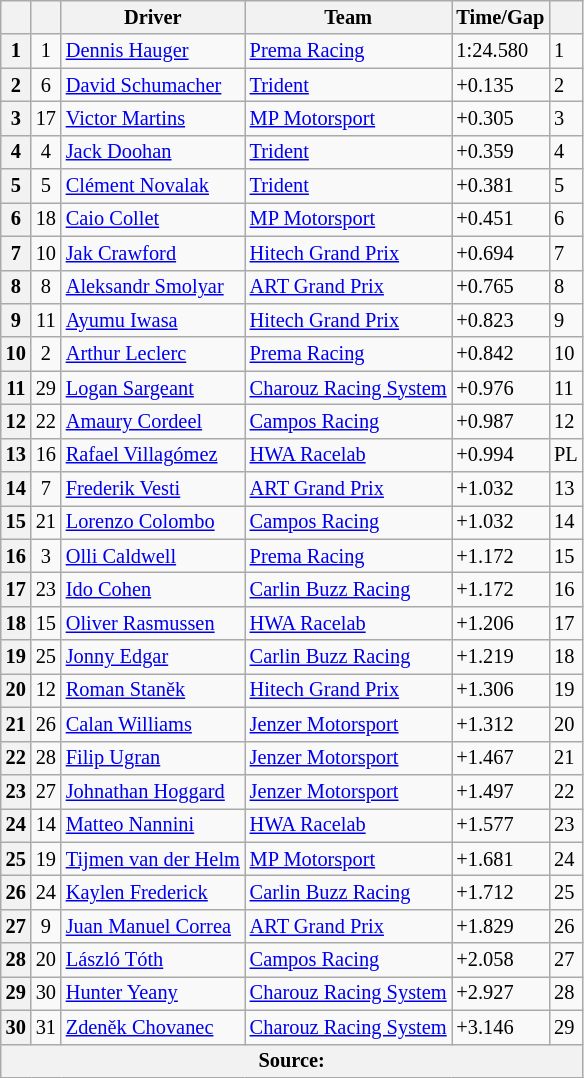<table class="wikitable" style="font-size:85%">
<tr>
<th></th>
<th></th>
<th>Driver</th>
<th>Team</th>
<th>Time/Gap</th>
<th></th>
</tr>
<tr>
<th>1</th>
<td align="center">1</td>
<td> <a href='#'>Dennis Hauger</a></td>
<td><a href='#'>Prema Racing</a></td>
<td>1:24.580</td>
<td>1</td>
</tr>
<tr>
<th>2</th>
<td align="center">6</td>
<td> <a href='#'>David Schumacher</a></td>
<td><a href='#'>Trident</a></td>
<td>+0.135</td>
<td>2</td>
</tr>
<tr>
<th>3</th>
<td align="center">17</td>
<td> <a href='#'>Victor Martins</a></td>
<td><a href='#'>MP Motorsport</a></td>
<td>+0.305</td>
<td>3</td>
</tr>
<tr>
<th>4</th>
<td align="center">4</td>
<td> <a href='#'>Jack Doohan</a></td>
<td><a href='#'>Trident</a></td>
<td>+0.359</td>
<td>4</td>
</tr>
<tr>
<th>5</th>
<td align="center">5</td>
<td> <a href='#'>Clément Novalak</a></td>
<td><a href='#'>Trident</a></td>
<td>+0.381</td>
<td>5</td>
</tr>
<tr>
<th>6</th>
<td align="center">18</td>
<td> <a href='#'>Caio Collet</a></td>
<td><a href='#'>MP Motorsport</a></td>
<td>+0.451</td>
<td>6</td>
</tr>
<tr>
<th>7</th>
<td align="center">10</td>
<td> <a href='#'>Jak Crawford</a></td>
<td><a href='#'>Hitech Grand Prix</a></td>
<td>+0.694</td>
<td>7</td>
</tr>
<tr>
<th>8</th>
<td align="center">8</td>
<td> <a href='#'>Aleksandr Smolyar</a></td>
<td><a href='#'>ART Grand Prix</a></td>
<td>+0.765</td>
<td>8</td>
</tr>
<tr>
<th>9</th>
<td align="center">11</td>
<td> <a href='#'>Ayumu Iwasa</a></td>
<td><a href='#'>Hitech Grand Prix</a></td>
<td>+0.823</td>
<td>9</td>
</tr>
<tr>
<th>10</th>
<td align="center">2</td>
<td> <a href='#'>Arthur Leclerc</a></td>
<td><a href='#'>Prema Racing</a></td>
<td>+0.842</td>
<td>10</td>
</tr>
<tr>
<th>11</th>
<td align="center">29</td>
<td> <a href='#'>Logan Sargeant</a></td>
<td><a href='#'>Charouz Racing System</a></td>
<td>+0.976</td>
<td>11</td>
</tr>
<tr>
<th>12</th>
<td align="center">22</td>
<td> <a href='#'>Amaury Cordeel</a></td>
<td><a href='#'>Campos Racing</a></td>
<td>+0.987</td>
<td>12</td>
</tr>
<tr>
<th>13</th>
<td align="center">16</td>
<td> <a href='#'>Rafael Villagómez</a></td>
<td><a href='#'>HWA Racelab</a></td>
<td>+0.994</td>
<td>PL</td>
</tr>
<tr>
<th>14</th>
<td align="center">7</td>
<td> <a href='#'>Frederik Vesti</a></td>
<td><a href='#'>ART Grand Prix</a></td>
<td>+1.032</td>
<td>13</td>
</tr>
<tr>
<th>15</th>
<td align="center">21</td>
<td> <a href='#'>Lorenzo Colombo</a></td>
<td><a href='#'>Campos Racing</a></td>
<td>+1.032</td>
<td>14</td>
</tr>
<tr>
<th>16</th>
<td align="center">3</td>
<td> <a href='#'>Olli Caldwell</a></td>
<td><a href='#'>Prema Racing</a></td>
<td>+1.172</td>
<td>15</td>
</tr>
<tr>
<th>17</th>
<td align="center">23</td>
<td> <a href='#'>Ido Cohen</a></td>
<td><a href='#'>Carlin Buzz Racing</a></td>
<td>+1.172</td>
<td>16</td>
</tr>
<tr>
<th>18</th>
<td align="center">15</td>
<td> <a href='#'>Oliver Rasmussen</a></td>
<td><a href='#'>HWA Racelab</a></td>
<td>+1.206</td>
<td>17</td>
</tr>
<tr>
<th>19</th>
<td align="center">25</td>
<td> <a href='#'>Jonny Edgar</a></td>
<td><a href='#'>Carlin Buzz Racing</a></td>
<td>+1.219</td>
<td>18</td>
</tr>
<tr>
<th>20</th>
<td align="center">12</td>
<td> <a href='#'>Roman Staněk</a></td>
<td><a href='#'>Hitech Grand Prix</a></td>
<td>+1.306</td>
<td>19</td>
</tr>
<tr>
<th>21</th>
<td align="center">26</td>
<td> <a href='#'>Calan Williams</a></td>
<td><a href='#'>Jenzer Motorsport</a></td>
<td>+1.312</td>
<td>20</td>
</tr>
<tr>
<th>22</th>
<td align="center">28</td>
<td> <a href='#'>Filip Ugran</a></td>
<td><a href='#'>Jenzer Motorsport</a></td>
<td>+1.467</td>
<td>21</td>
</tr>
<tr>
<th>23</th>
<td align="center">27</td>
<td> <a href='#'>Johnathan Hoggard</a></td>
<td><a href='#'>Jenzer Motorsport</a></td>
<td>+1.497</td>
<td>22</td>
</tr>
<tr>
<th>24</th>
<td align="center">14</td>
<td> <a href='#'>Matteo Nannini</a></td>
<td><a href='#'>HWA Racelab</a></td>
<td>+1.577</td>
<td>23</td>
</tr>
<tr>
<th>25</th>
<td align="center">19</td>
<td> <a href='#'>Tijmen van der Helm</a></td>
<td><a href='#'>MP Motorsport</a></td>
<td>+1.681</td>
<td>24</td>
</tr>
<tr>
<th>26</th>
<td align="center">24</td>
<td> <a href='#'>Kaylen Frederick</a></td>
<td><a href='#'>Carlin Buzz Racing</a></td>
<td>+1.712</td>
<td>25</td>
</tr>
<tr>
<th>27</th>
<td align="center">9</td>
<td> <a href='#'>Juan Manuel Correa</a></td>
<td><a href='#'>ART Grand Prix</a></td>
<td>+1.829</td>
<td>26</td>
</tr>
<tr>
<th>28</th>
<td align="center">20</td>
<td> <a href='#'>László Tóth</a></td>
<td><a href='#'>Campos Racing</a></td>
<td>+2.058</td>
<td>27</td>
</tr>
<tr>
<th>29</th>
<td align="center">30</td>
<td> <a href='#'>Hunter Yeany</a></td>
<td><a href='#'>Charouz Racing System</a></td>
<td>+2.927</td>
<td>28</td>
</tr>
<tr>
<th>30</th>
<td align="center">31</td>
<td> <a href='#'>Zdeněk Chovanec</a></td>
<td><a href='#'>Charouz Racing System</a></td>
<td>+3.146</td>
<td>29</td>
</tr>
<tr>
<th colspan="6">Source:</th>
</tr>
</table>
